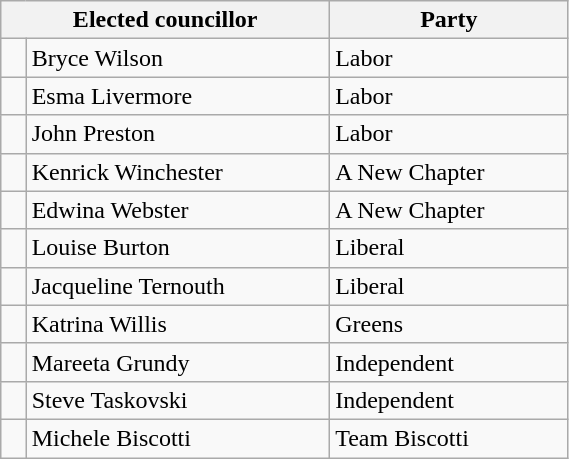<table class="wikitable" style="float:left;clear:left;width:30%">
<tr>
<th colspan="2">Elected councillor</th>
<th>Party</th>
</tr>
<tr>
<td> </td>
<td>Bryce Wilson</td>
<td>Labor</td>
</tr>
<tr>
<td> </td>
<td>Esma Livermore</td>
<td>Labor</td>
</tr>
<tr>
<td> </td>
<td>John Preston</td>
<td>Labor</td>
</tr>
<tr>
<td> </td>
<td>Kenrick Winchester</td>
<td>A New Chapter</td>
</tr>
<tr>
<td> </td>
<td>Edwina Webster</td>
<td>A New Chapter</td>
</tr>
<tr>
<td> </td>
<td>Louise Burton</td>
<td>Liberal</td>
</tr>
<tr>
<td> </td>
<td>Jacqueline Ternouth</td>
<td>Liberal</td>
</tr>
<tr>
<td> </td>
<td>Katrina Willis</td>
<td>Greens</td>
</tr>
<tr>
<td> </td>
<td>Mareeta Grundy</td>
<td>Independent <br> </td>
</tr>
<tr>
<td> </td>
<td>Steve Taskovski</td>
<td>Independent <br> </td>
</tr>
<tr>
<td> </td>
<td>Michele Biscotti</td>
<td>Team Biscotti</td>
</tr>
</table>
